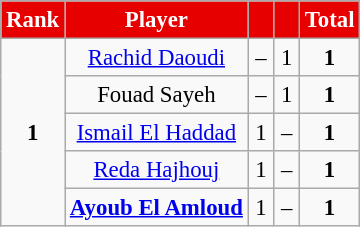<table class="wikitable sortable" border="0" style="text-align:center;font-size:95%">
<tr>
<th scope="col" style="color:#FFFFFF; background:#E60000;">Rank</th>
<th scope="col" style="color:#FFFFFF; background:#E60000;">Player</th>
<th scope="col" style="color:#FFFFFF; background:#E60000;" width="10"><a href='#'></a></th>
<th scope="col" style="color:#FFFFFF; background:#E60000;" width="10"><a href='#'></a></th>
<th scope="col" style="color:#FFFFFF; background:#E60000;">Total</th>
</tr>
<tr>
<td rowspan="5"><strong>1</strong></td>
<td> <a href='#'>Rachid Daoudi</a></td>
<td align="center">–</td>
<td>1</td>
<td><strong>1</strong></td>
</tr>
<tr>
<td> Fouad Sayeh</td>
<td align="center">–</td>
<td>1</td>
<td><strong>1</strong></td>
</tr>
<tr>
<td> <a href='#'>Ismail El Haddad</a></td>
<td align="center">1</td>
<td>–</td>
<td><strong>1</strong></td>
</tr>
<tr>
<td> <a href='#'>Reda Hajhouj</a></td>
<td align="center">1</td>
<td>–</td>
<td><strong>1</strong></td>
</tr>
<tr>
<td> <strong><a href='#'>Ayoub El Amloud</a></strong></td>
<td align="center">1</td>
<td>–</td>
<td><strong>1</strong></td>
</tr>
</table>
